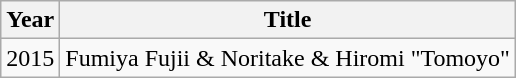<table class="wikitable">
<tr>
<th>Year</th>
<th>Title</th>
</tr>
<tr>
<td>2015</td>
<td>Fumiya Fujii & Noritake & Hiromi "Tomoyo"</td>
</tr>
</table>
